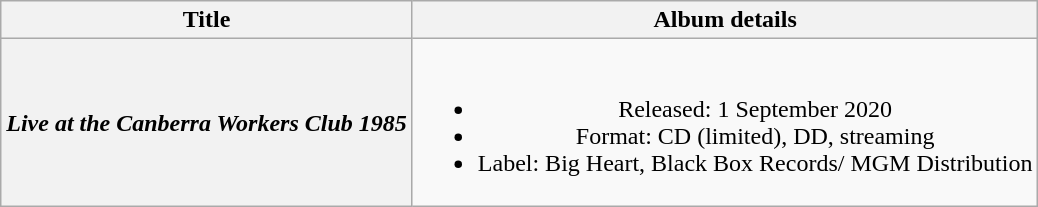<table class="wikitable plainrowheaders" style="text-align:center;" border="1">
<tr>
<th>Title</th>
<th>Album details</th>
</tr>
<tr>
<th scope="row"><em>Live at the Canberra Workers Club 1985</em></th>
<td><br><ul><li>Released: 1 September 2020</li><li>Format: CD (limited), DD, streaming</li><li>Label: Big Heart, Black Box Records/ MGM Distribution</li></ul></td>
</tr>
</table>
